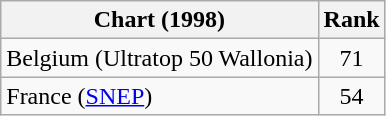<table class="wikitable sortable">
<tr>
<th>Chart (1998)</th>
<th>Rank</th>
</tr>
<tr>
<td>Belgium (Ultratop 50 Wallonia)</td>
<td align="center">71</td>
</tr>
<tr>
<td>France (<a href='#'>SNEP</a>)</td>
<td align="center">54</td>
</tr>
</table>
